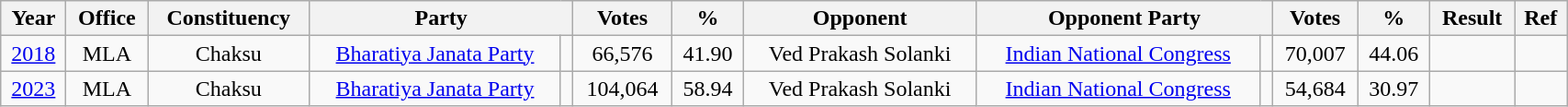<table class="wikitable" style="width:90%; text-align: center;">
<tr>
<th>Year</th>
<th>Office</th>
<th>Constituency</th>
<th colspan=2>Party</th>
<th>Votes</th>
<th>%</th>
<th>Opponent</th>
<th colspan=2>Opponent Party</th>
<th>Votes</th>
<th>%</th>
<th>Result</th>
<th>Ref</th>
</tr>
<tr>
<td><a href='#'>2018</a></td>
<td>MLA</td>
<td>Chaksu</td>
<td><a href='#'>Bharatiya Janata Party</a></td>
<td></td>
<td>66,576</td>
<td>41.90</td>
<td>Ved Prakash Solanki</td>
<td><a href='#'>Indian National Congress</a></td>
<td></td>
<td>70,007</td>
<td>44.06</td>
<td></td>
<td></td>
</tr>
<tr>
<td><a href='#'>2023</a></td>
<td>MLA</td>
<td>Chaksu</td>
<td><a href='#'>Bharatiya Janata Party</a></td>
<td></td>
<td>104,064</td>
<td>58.94</td>
<td>Ved Prakash Solanki</td>
<td><a href='#'>Indian National Congress</a></td>
<td></td>
<td>54,684</td>
<td>30.97</td>
<td></td>
<td></td>
</tr>
</table>
